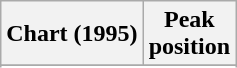<table class="wikitable sortable">
<tr>
<th align="left">Chart (1995)</th>
<th align="center">Peak<br>position</th>
</tr>
<tr>
</tr>
<tr>
</tr>
<tr>
</tr>
<tr>
</tr>
</table>
